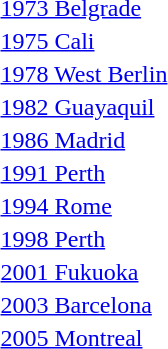<table>
<tr>
<td><a href='#'>1973 Belgrade</a></td>
<td></td>
<td></td>
<td></td>
</tr>
<tr>
<td><a href='#'>1975 Cali</a></td>
<td></td>
<td></td>
<td></td>
</tr>
<tr>
<td><a href='#'>1978 West Berlin</a></td>
<td></td>
<td></td>
<td></td>
</tr>
<tr>
<td><a href='#'>1982 Guayaquil</a></td>
<td></td>
<td></td>
<td></td>
</tr>
<tr>
<td><a href='#'>1986 Madrid</a></td>
<td></td>
<td></td>
<td></td>
</tr>
<tr>
<td><a href='#'>1991 Perth</a></td>
<td></td>
<td></td>
<td></td>
</tr>
<tr>
<td><a href='#'>1994 Rome</a></td>
<td></td>
<td></td>
<td></td>
</tr>
<tr>
<td><a href='#'>1998 Perth</a></td>
<td></td>
<td></td>
<td></td>
</tr>
<tr>
<td><a href='#'>2001 Fukuoka</a></td>
<td></td>
<td></td>
<td></td>
</tr>
<tr>
<td><a href='#'>2003 Barcelona</a></td>
<td></td>
<td></td>
<td></td>
</tr>
<tr>
<td><a href='#'>2005 Montreal</a></td>
<td></td>
<td></td>
<td></td>
</tr>
</table>
